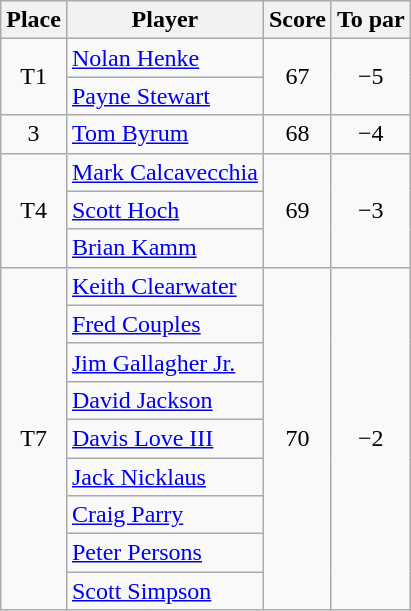<table class="wikitable">
<tr>
<th>Place</th>
<th>Player</th>
<th>Score</th>
<th>To par</th>
</tr>
<tr>
<td rowspan="2" align=center>T1</td>
<td> <a href='#'>Nolan Henke</a></td>
<td rowspan="2" align=center>67</td>
<td rowspan="2" align=center>−5</td>
</tr>
<tr>
<td> <a href='#'>Payne Stewart</a></td>
</tr>
<tr>
<td align=center>3</td>
<td> <a href='#'>Tom Byrum</a></td>
<td align=center>68</td>
<td align=center>−4</td>
</tr>
<tr>
<td rowspan="3" align=center>T4</td>
<td> <a href='#'>Mark Calcavecchia</a></td>
<td rowspan="3" align=center>69</td>
<td rowspan="3" align=center>−3</td>
</tr>
<tr>
<td> <a href='#'>Scott Hoch</a></td>
</tr>
<tr>
<td> <a href='#'>Brian Kamm</a></td>
</tr>
<tr>
<td rowspan="9" align=center>T7</td>
<td> <a href='#'>Keith Clearwater</a></td>
<td rowspan="9" align=center>70</td>
<td rowspan="9" align=center>−2</td>
</tr>
<tr>
<td> <a href='#'>Fred Couples</a></td>
</tr>
<tr>
<td> <a href='#'>Jim Gallagher Jr.</a></td>
</tr>
<tr>
<td> <a href='#'>David Jackson</a></td>
</tr>
<tr>
<td> <a href='#'>Davis Love III</a></td>
</tr>
<tr>
<td> <a href='#'>Jack Nicklaus</a></td>
</tr>
<tr>
<td> <a href='#'>Craig Parry</a></td>
</tr>
<tr>
<td> <a href='#'>Peter Persons</a></td>
</tr>
<tr>
<td> <a href='#'>Scott Simpson</a></td>
</tr>
</table>
